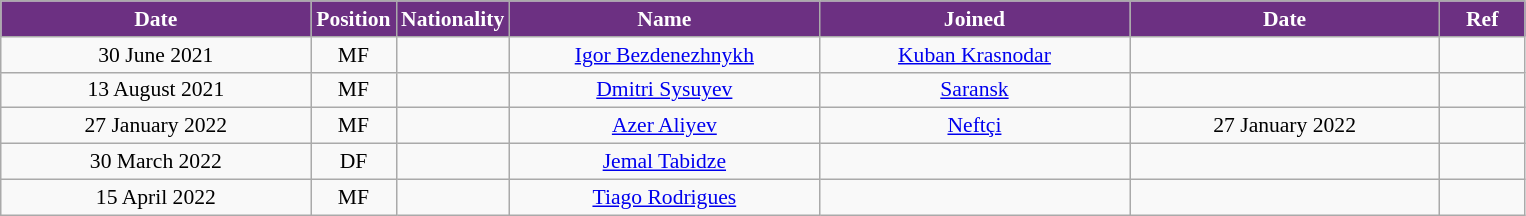<table class="wikitable"  style="text-align:center; font-size:90%; ">
<tr>
<th style="background:#6C3082; color:white; width:200px;">Date</th>
<th style="background:#6C3082; color:white; width:50px;">Position</th>
<th style="background:#6C3082; color:white; width:50px;">Nationality</th>
<th style="background:#6C3082; color:white; width:200px;">Name</th>
<th style="background:#6C3082; color:white; width:200px;">Joined</th>
<th style="background:#6C3082; color:white; width:200px;">Date</th>
<th style="background:#6C3082; color:white; width:50px;">Ref</th>
</tr>
<tr>
<td>30 June 2021</td>
<td>MF</td>
<td></td>
<td><a href='#'>Igor Bezdenezhnykh</a></td>
<td><a href='#'>Kuban Krasnodar</a></td>
<td></td>
<td></td>
</tr>
<tr>
<td>13 August 2021</td>
<td>MF</td>
<td></td>
<td><a href='#'>Dmitri Sysuyev</a></td>
<td><a href='#'>Saransk</a></td>
<td></td>
<td></td>
</tr>
<tr>
<td>27 January 2022</td>
<td>MF</td>
<td></td>
<td><a href='#'>Azer Aliyev</a></td>
<td><a href='#'>Neftçi</a></td>
<td>27 January 2022</td>
<td></td>
</tr>
<tr>
<td>30 March 2022</td>
<td>DF</td>
<td></td>
<td><a href='#'>Jemal Tabidze</a></td>
<td></td>
<td></td>
<td></td>
</tr>
<tr>
<td>15 April 2022</td>
<td>MF</td>
<td></td>
<td><a href='#'>Tiago Rodrigues</a></td>
<td></td>
<td></td>
<td></td>
</tr>
</table>
